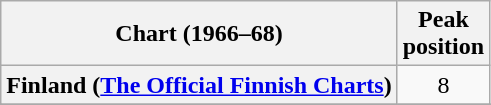<table class="wikitable sortable plainrowheaders">
<tr>
<th>Chart (1966–68)</th>
<th>Peak<br>position</th>
</tr>
<tr>
<th scope="row">Finland (<a href='#'>The Official Finnish Charts</a>)</th>
<td align="center">8</td>
</tr>
<tr>
</tr>
<tr>
</tr>
<tr>
</tr>
</table>
